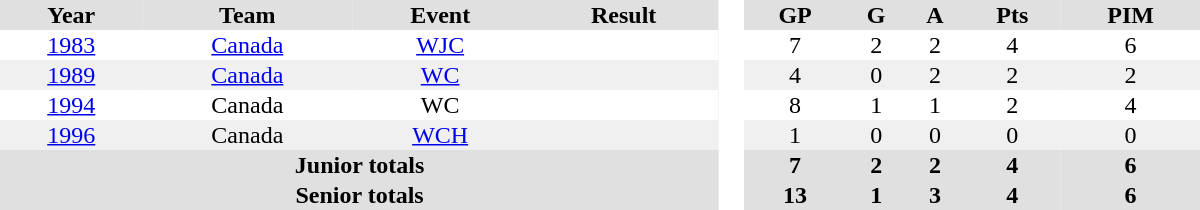<table border="0" cellpadding="1" cellspacing="0" style="text-align:center; width:50em">
<tr ALIGN="center" bgcolor="#e0e0e0">
<th>Year</th>
<th>Team</th>
<th>Event</th>
<th>Result</th>
<th rowspan="99" bgcolor="#ffffff"> </th>
<th>GP</th>
<th>G</th>
<th>A</th>
<th>Pts</th>
<th>PIM</th>
</tr>
<tr>
<td><a href='#'>1983</a></td>
<td><a href='#'>Canada</a></td>
<td><a href='#'>WJC</a></td>
<td></td>
<td>7</td>
<td>2</td>
<td>2</td>
<td>4</td>
<td>6</td>
</tr>
<tr bgcolor="#f0f0f0">
<td><a href='#'>1989</a></td>
<td><a href='#'>Canada</a></td>
<td><a href='#'>WC</a></td>
<td></td>
<td>4</td>
<td>0</td>
<td>2</td>
<td>2</td>
<td>2</td>
</tr>
<tr>
<td><a href='#'>1994</a></td>
<td>Canada</td>
<td>WC</td>
<td></td>
<td>8</td>
<td>1</td>
<td>1</td>
<td>2</td>
<td>4</td>
</tr>
<tr bgcolor="#f0f0f0">
<td><a href='#'>1996</a></td>
<td>Canada</td>
<td><a href='#'>WCH</a></td>
<td></td>
<td>1</td>
<td>0</td>
<td>0</td>
<td>0</td>
<td>0</td>
</tr>
<tr bgcolor="#e0e0e0">
<th colspan=4>Junior totals</th>
<th>7</th>
<th>2</th>
<th>2</th>
<th>4</th>
<th>6</th>
</tr>
<tr bgcolor="#e0e0e0">
<th colspan=4>Senior totals</th>
<th>13</th>
<th>1</th>
<th>3</th>
<th>4</th>
<th>6</th>
</tr>
</table>
